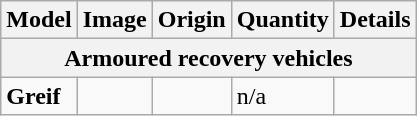<table class="wikitable">
<tr>
<th>Model</th>
<th>Image</th>
<th>Origin</th>
<th>Quantity</th>
<th>Details</th>
</tr>
<tr>
<th colspan="5">Armoured recovery vehicles</th>
</tr>
<tr>
<td><strong>Greif</strong></td>
<td></td>
<td></td>
<td>n/a</td>
<td></td>
</tr>
</table>
